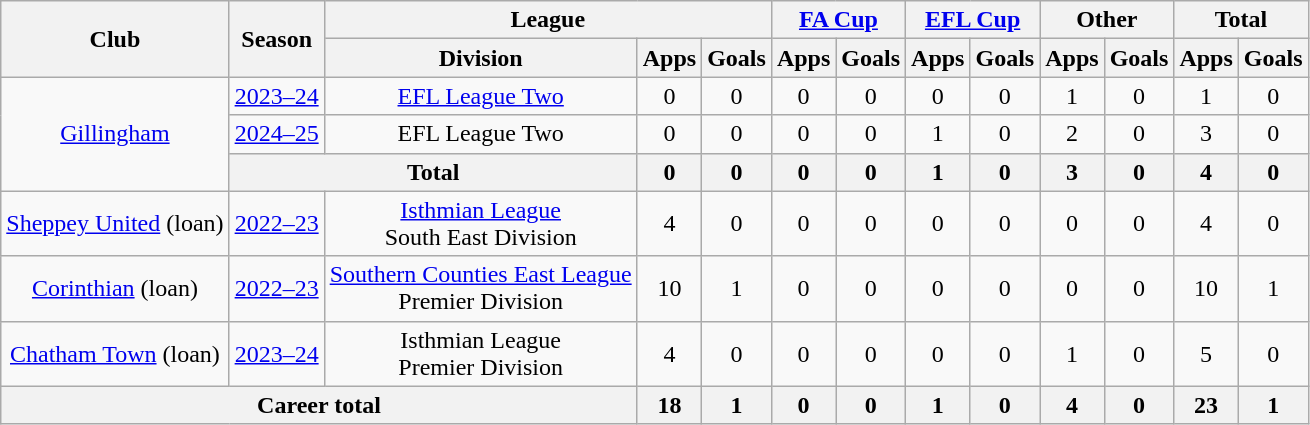<table class="wikitable" style="text-align:center;">
<tr>
<th rowspan="2">Club</th>
<th rowspan="2">Season</th>
<th colspan="3">League</th>
<th colspan="2"><a href='#'>FA Cup</a></th>
<th colspan="2"><a href='#'>EFL Cup</a></th>
<th colspan="2">Other</th>
<th colspan="2">Total</th>
</tr>
<tr>
<th>Division</th>
<th>Apps</th>
<th>Goals</th>
<th>Apps</th>
<th>Goals</th>
<th>Apps</th>
<th>Goals</th>
<th>Apps</th>
<th>Goals</th>
<th>Apps</th>
<th>Goals</th>
</tr>
<tr>
<td rowspan=3><a href='#'>Gillingham</a></td>
<td><a href='#'>2023–24</a></td>
<td><a href='#'>EFL League Two</a></td>
<td>0</td>
<td>0</td>
<td>0</td>
<td>0</td>
<td>0</td>
<td>0</td>
<td>1</td>
<td>0</td>
<td>1</td>
<td>0</td>
</tr>
<tr>
<td><a href='#'>2024–25</a></td>
<td>EFL League Two</td>
<td>0</td>
<td>0</td>
<td>0</td>
<td>0</td>
<td>1</td>
<td>0</td>
<td>2</td>
<td>0</td>
<td>3</td>
<td>0</td>
</tr>
<tr>
<th colspan="2">Total</th>
<th>0</th>
<th>0</th>
<th>0</th>
<th>0</th>
<th>1</th>
<th>0</th>
<th>3</th>
<th>0</th>
<th>4</th>
<th>0</th>
</tr>
<tr>
<td><a href='#'>Sheppey United</a> (loan)</td>
<td><a href='#'>2022–23</a></td>
<td><a href='#'>Isthmian League</a><br>South East Division</td>
<td>4</td>
<td>0</td>
<td>0</td>
<td>0</td>
<td>0</td>
<td>0</td>
<td>0</td>
<td>0</td>
<td>4</td>
<td>0</td>
</tr>
<tr>
<td><a href='#'>Corinthian</a> (loan)</td>
<td><a href='#'>2022–23</a></td>
<td><a href='#'>Southern Counties East League</a><br>Premier Division</td>
<td>10</td>
<td>1</td>
<td>0</td>
<td>0</td>
<td>0</td>
<td>0</td>
<td>0</td>
<td>0</td>
<td>10</td>
<td>1</td>
</tr>
<tr>
<td><a href='#'>Chatham Town</a> (loan)</td>
<td><a href='#'>2023–24</a></td>
<td>Isthmian League<br>Premier Division</td>
<td>4</td>
<td>0</td>
<td>0</td>
<td>0</td>
<td>0</td>
<td>0</td>
<td>1</td>
<td>0</td>
<td>5</td>
<td>0</td>
</tr>
<tr>
<th colspan="3">Career total</th>
<th>18</th>
<th>1</th>
<th>0</th>
<th>0</th>
<th>1</th>
<th>0</th>
<th>4</th>
<th>0</th>
<th>23</th>
<th>1</th>
</tr>
</table>
